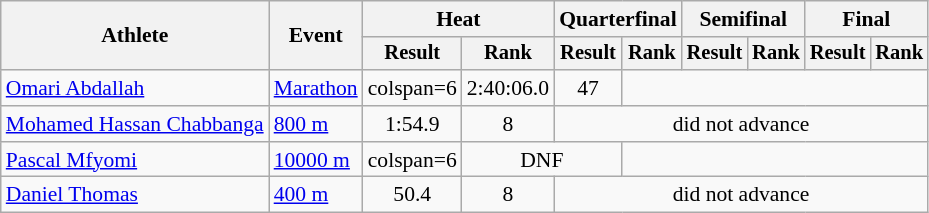<table class="wikitable" style="font-size:90%">
<tr>
<th rowspan="2">Athlete</th>
<th rowspan="2">Event</th>
<th colspan="2">Heat</th>
<th colspan="2">Quarterfinal</th>
<th colspan="2">Semifinal</th>
<th colspan="2">Final</th>
</tr>
<tr style="font-size:95%">
<th>Result</th>
<th>Rank</th>
<th>Result</th>
<th>Rank</th>
<th>Result</th>
<th>Rank</th>
<th>Result</th>
<th>Rank</th>
</tr>
<tr align=center>
<td align=left><a href='#'>Omari Abdallah</a></td>
<td align=left><a href='#'>Marathon</a></td>
<td>colspan=6 </td>
<td>2:40:06.0</td>
<td>47</td>
</tr>
<tr align=center>
<td align=left><a href='#'>Mohamed Hassan Chabbanga</a></td>
<td align=left><a href='#'>800 m</a></td>
<td>1:54.9</td>
<td>8</td>
<td colspan=6>did not advance</td>
</tr>
<tr align=center>
<td align=left><a href='#'>Pascal Mfyomi</a></td>
<td align=left><a href='#'>10000 m</a></td>
<td>colspan=6 </td>
<td colspan=2>DNF</td>
</tr>
<tr align=center>
<td align=left><a href='#'>Daniel Thomas</a></td>
<td align=left><a href='#'>400 m</a></td>
<td>50.4</td>
<td>8</td>
<td colspan=6>did not advance</td>
</tr>
</table>
